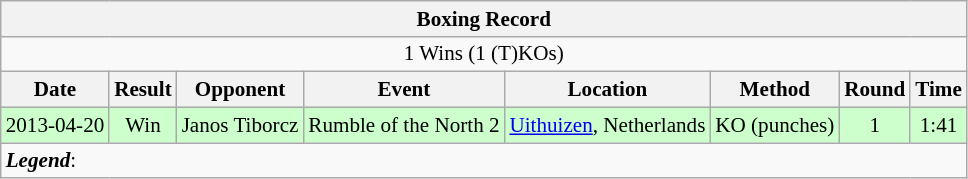<table class="wikitable collapsible" style="font-size:88%">
<tr>
<th colspan=8>Boxing Record</th>
</tr>
<tr valign="top">
<td colspan= 8 style="text-align:center">1 Wins (1 (T)KOs)</td>
</tr>
<tr>
<th>Date</th>
<th>Result</th>
<th>Opponent</th>
<th>Event</th>
<th>Location</th>
<th>Method</th>
<th>Round</th>
<th>Time</th>
</tr>
<tr style="text-align:center; background:#cfc;">
<td>2013-04-20</td>
<td>Win</td>
<td align=left> Janos Tiborcz</td>
<td>Rumble of the North 2</td>
<td><a href='#'>Uithuizen</a>, Netherlands</td>
<td>KO (punches)</td>
<td>1</td>
<td>1:41</td>
</tr>
<tr>
<td colspan=8><strong><em>Legend</em></strong>:    </td>
</tr>
</table>
